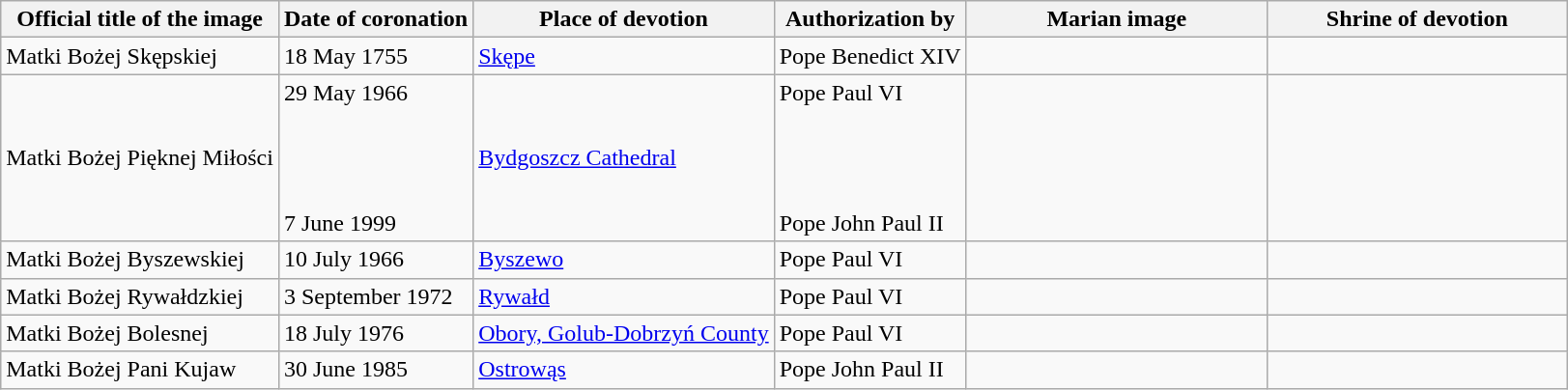<table class="wikitable sortable">
<tr>
<th>Official title of the image</th>
<th data-sort-type="date">Date of coronation</th>
<th>Place of devotion</th>
<th>Authorization by</th>
<th width=200px class=unsortable>Marian image</th>
<th width=200px class=unsortable>Shrine of devotion</th>
</tr>
<tr>
<td>Matki Bożej Skępskiej</td>
<td>18 May 1755</td>
<td><a href='#'>Skępe</a></td>
<td>Pope Benedict XIV</td>
<td></td>
<td></td>
</tr>
<tr>
<td>Matki Bożej Pięknej Miłości</td>
<td>29 May 1966<br><br><br><br><br>7 June 1999</td>
<td><a href='#'>Bydgoszcz Cathedral</a></td>
<td>Pope Paul VI<br><br><br><br><br>Pope John Paul II</td>
<td></td>
<td></td>
</tr>
<tr>
<td>Matki Bożej Byszewskiej</td>
<td>10 July 1966</td>
<td><a href='#'>Byszewo</a></td>
<td>Pope Paul VI</td>
<td></td>
<td></td>
</tr>
<tr>
<td>Matki Bożej Rywałdzkiej</td>
<td>3 September 1972</td>
<td><a href='#'>Rywałd</a></td>
<td>Pope Paul VI</td>
<td></td>
<td></td>
</tr>
<tr>
<td>Matki Bożej Bolesnej</td>
<td>18 July 1976</td>
<td><a href='#'>Obory, Golub-Dobrzyń County</a></td>
<td>Pope Paul VI</td>
<td></td>
<td></td>
</tr>
<tr>
<td>Matki Bożej Pani Kujaw</td>
<td>30 June 1985</td>
<td><a href='#'>Ostrowąs</a></td>
<td>Pope John Paul II</td>
<td></td>
<td></td>
</tr>
</table>
